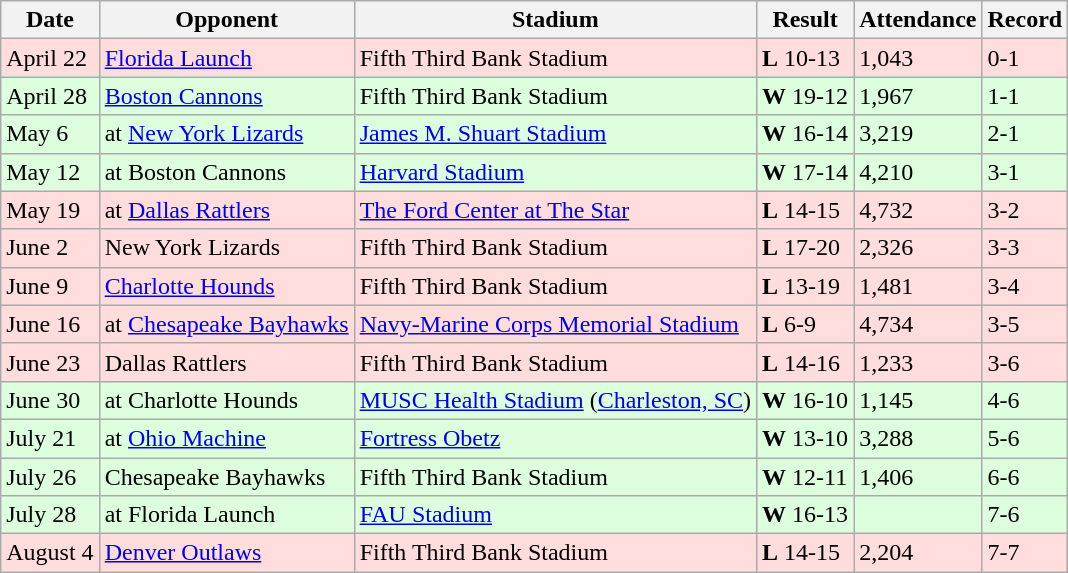<table class="wikitable" text-align:center;>
<tr>
<th>Date</th>
<th>Opponent</th>
<th>Stadium</th>
<th>Result</th>
<th>Attendance</th>
<th>Record</th>
</tr>
<tr bgcolor="FFDDDD">
<td>April 22</td>
<td><a href='#'>Florida Launch</a></td>
<td>Fifth Third Bank Stadium</td>
<td><strong>L</strong> 10-13</td>
<td>1,043</td>
<td>0-1</td>
</tr>
<tr bgcolor="DDFFDD">
<td>April 28</td>
<td><a href='#'>Boston Cannons</a></td>
<td>Fifth Third Bank Stadium</td>
<td><strong>W</strong> 19-12</td>
<td>1,967</td>
<td>1-1</td>
</tr>
<tr bgcolor="DDFFDD">
<td>May 6</td>
<td>at <a href='#'>New York Lizards</a></td>
<td><a href='#'>James M. Shuart Stadium</a></td>
<td><strong>W</strong> 16-14</td>
<td>3,219</td>
<td>2-1</td>
</tr>
<tr bgcolor="DDFFDD">
<td>May 12</td>
<td>at Boston Cannons</td>
<td><a href='#'>Harvard Stadium</a></td>
<td><strong>W</strong> 17-14</td>
<td>4,210</td>
<td>3-1</td>
</tr>
<tr bgcolor="FFDDDD">
<td>May 19</td>
<td>at <a href='#'>Dallas Rattlers</a></td>
<td><a href='#'>The Ford Center at The Star</a></td>
<td><strong>L</strong> 14-15 </td>
<td>4,732</td>
<td>3-2</td>
</tr>
<tr bgcolor="FFDDDD">
<td>June 2</td>
<td>New York Lizards</td>
<td>Fifth Third Bank Stadium</td>
<td><strong>L</strong> 17-20</td>
<td>2,326</td>
<td>3-3</td>
</tr>
<tr bgcolor="FFDDDD">
<td>June 9</td>
<td><a href='#'>Charlotte Hounds</a></td>
<td>Fifth Third Bank Stadium</td>
<td><strong>L</strong> 13-19</td>
<td>1,481</td>
<td>3-4</td>
</tr>
<tr bgcolor="FFDDDD">
<td>June 16</td>
<td>at <a href='#'>Chesapeake Bayhawks</a></td>
<td><a href='#'>Navy-Marine Corps Memorial Stadium</a></td>
<td><strong>L</strong> 6-9</td>
<td>4,734</td>
<td>3-5</td>
</tr>
<tr bgcolor="FFDDDD">
<td>June 23</td>
<td>Dallas Rattlers</td>
<td>Fifth Third Bank Stadium</td>
<td><strong>L</strong> 14-16</td>
<td>1,233</td>
<td>3-6</td>
</tr>
<tr bgcolor="DDFFDD">
<td>June 30</td>
<td>at Charlotte Hounds</td>
<td><a href='#'>MUSC Health Stadium</a> (<a href='#'>Charleston, SC</a>)</td>
<td><strong>W</strong> 16-10</td>
<td>1,145</td>
<td>4-6</td>
</tr>
<tr bgcolor="DDFFDD">
<td>July 21</td>
<td>at <a href='#'>Ohio Machine</a></td>
<td><a href='#'>Fortress Obetz</a></td>
<td><strong>W</strong> 13-10</td>
<td>3,288</td>
<td>5-6</td>
</tr>
<tr bgcolor="DDFFDD">
<td>July 26</td>
<td>Chesapeake Bayhawks</td>
<td>Fifth Third Bank Stadium</td>
<td><strong>W</strong> 12-11</td>
<td>1,406</td>
<td>6-6</td>
</tr>
<tr bgcolor="DDFFDD">
<td>July 28</td>
<td>at Florida Launch</td>
<td><a href='#'>FAU Stadium</a></td>
<td><strong>W</strong> 16-13</td>
<td></td>
<td>7-6</td>
</tr>
<tr bgcolor="FFDDDD">
<td>August 4</td>
<td><a href='#'>Denver Outlaws</a></td>
<td>Fifth Third Bank Stadium</td>
<td><strong>L</strong> 14-15</td>
<td>2,204</td>
<td>7-7</td>
</tr>
</table>
